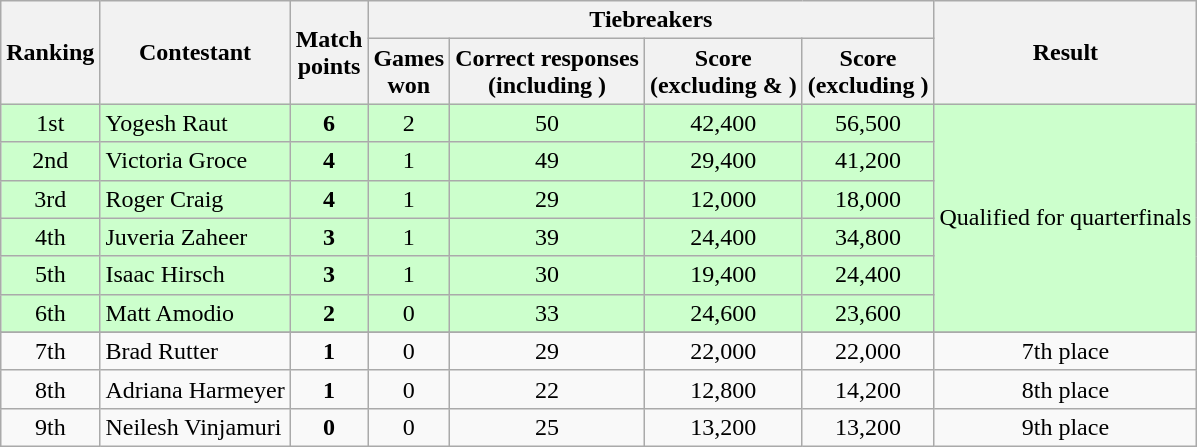<table class="wikitable" style="text-align: center;">
<tr>
<th rowspan="2">Ranking</th>
<th rowspan="2">Contestant</th>
<th rowspan="2">Match<br>points</th>
<th colspan="4">Tiebreakers</th>
<th rowspan="2">Result</th>
</tr>
<tr>
<th>Games<br>won</th>
<th>Correct responses<br>(including )</th>
<th>Score<br>(excluding  & )</th>
<th>Score<br>(excluding )</th>
</tr>
<tr style="background:#ccffcc">
<td>1st</td>
<td style="text-align:left;">Yogesh Raut</td>
<td><strong>6</strong></td>
<td>2</td>
<td>50</td>
<td>42,400</td>
<td>56,500</td>
<td rowspan=6>Qualified for quarterfinals</td>
</tr>
<tr style="background:#ccffcc">
<td>2nd</td>
<td style="text-align:left;">Victoria Groce</td>
<td><strong>4</strong></td>
<td>1</td>
<td>49</td>
<td>29,400</td>
<td>41,200</td>
</tr>
<tr style="background:#ccffcc">
<td>3rd</td>
<td style="text-align:left;">Roger Craig</td>
<td><strong>4</strong></td>
<td>1</td>
<td>29</td>
<td>12,000</td>
<td>18,000</td>
</tr>
<tr style="background:#ccffcc">
<td>4th</td>
<td style="text-align:left;">Juveria Zaheer</td>
<td><strong>3</strong></td>
<td>1</td>
<td>39</td>
<td>24,400</td>
<td>34,800</td>
</tr>
<tr style="background:#ccffcc">
<td>5th</td>
<td style="text-align:left;">Isaac Hirsch</td>
<td><strong>3</strong></td>
<td>1</td>
<td>30</td>
<td>19,400</td>
<td>24,400</td>
</tr>
<tr style="background:#ccffcc">
<td>6th</td>
<td style="text-align:left;">Matt Amodio</td>
<td><strong>2</strong></td>
<td>0</td>
<td>33</td>
<td>24,600</td>
<td>23,600</td>
</tr>
<tr style="background:#ccffcc">
</tr>
<tr>
<td>7th</td>
<td style="text-align:left;">Brad Rutter</td>
<td><strong>1</strong></td>
<td>0</td>
<td>29</td>
<td>22,000</td>
<td>22,000</td>
<td>7th place</td>
</tr>
<tr>
<td>8th</td>
<td style="text-align:left;">Adriana Harmeyer</td>
<td><strong>1</strong></td>
<td>0</td>
<td>22</td>
<td>12,800</td>
<td>14,200</td>
<td>8th place</td>
</tr>
<tr>
<td>9th</td>
<td style="text-align:left;">Neilesh Vinjamuri</td>
<td><strong>0</strong></td>
<td>0</td>
<td>25</td>
<td>13,200</td>
<td>13,200</td>
<td>9th place</td>
</tr>
</table>
